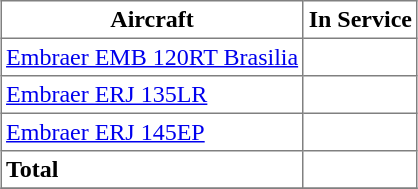<table class="toccolours sortable" border="1" cellpadding="3" style="margin:1em auto; border-collapse:collapse">
<tr>
<th>Aircraft</th>
<th>In Service</th>
</tr>
<tr>
<td><a href='#'>Embraer EMB 120RT Brasilia</a></td>
<td></td>
</tr>
<tr>
<td><a href='#'>Embraer ERJ 135LR</a></td>
<td></td>
</tr>
<tr>
<td><a href='#'>Embraer ERJ 145EP</a></td>
<td></td>
</tr>
<tr>
<td><strong>Total</strong></td>
<td></td>
</tr>
<tr>
</tr>
</table>
